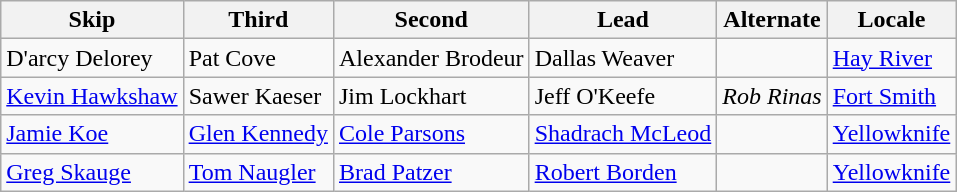<table class="wikitable">
<tr>
<th scope="col">Skip</th>
<th scope="col">Third</th>
<th scope="col">Second</th>
<th scope="col">Lead</th>
<th scope="col">Alternate</th>
<th scope="col">Locale</th>
</tr>
<tr>
<td>D'arcy Delorey</td>
<td>Pat Cove</td>
<td>Alexander Brodeur</td>
<td>Dallas Weaver</td>
<td></td>
<td><a href='#'>Hay River</a></td>
</tr>
<tr>
<td><a href='#'>Kevin Hawkshaw</a></td>
<td>Sawer Kaeser</td>
<td>Jim Lockhart</td>
<td>Jeff O'Keefe</td>
<td><em>Rob Rinas</em></td>
<td><a href='#'>Fort Smith</a></td>
</tr>
<tr>
<td><a href='#'>Jamie Koe</a></td>
<td><a href='#'>Glen Kennedy</a></td>
<td><a href='#'>Cole Parsons</a></td>
<td><a href='#'>Shadrach McLeod</a></td>
<td></td>
<td><a href='#'>Yellowknife</a></td>
</tr>
<tr>
<td><a href='#'>Greg Skauge</a></td>
<td><a href='#'>Tom Naugler</a></td>
<td><a href='#'>Brad Patzer</a></td>
<td><a href='#'>Robert Borden</a></td>
<td></td>
<td><a href='#'>Yellowknife</a></td>
</tr>
</table>
